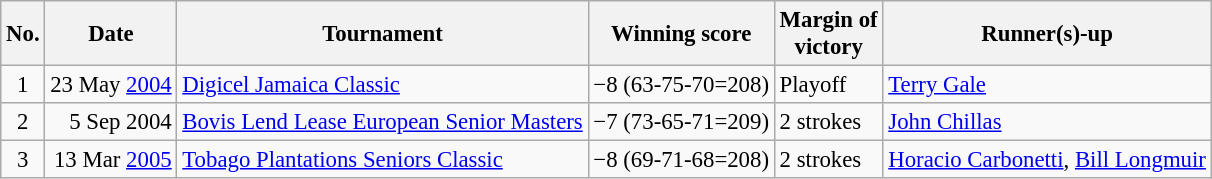<table class="wikitable" style="font-size:95%;">
<tr>
<th>No.</th>
<th>Date</th>
<th>Tournament</th>
<th>Winning score</th>
<th>Margin of<br>victory</th>
<th>Runner(s)-up</th>
</tr>
<tr>
<td align=center>1</td>
<td align=right>23 May <a href='#'>2004</a></td>
<td><a href='#'>Digicel Jamaica Classic</a></td>
<td>−8 (63-75-70=208)</td>
<td>Playoff</td>
<td> <a href='#'>Terry Gale</a></td>
</tr>
<tr>
<td align=center>2</td>
<td align=right>5 Sep 2004</td>
<td><a href='#'>Bovis Lend Lease European Senior Masters</a></td>
<td>−7 (73-65-71=209)</td>
<td>2 strokes</td>
<td> <a href='#'>John Chillas</a></td>
</tr>
<tr>
<td align=center>3</td>
<td align=right>13 Mar <a href='#'>2005</a></td>
<td><a href='#'>Tobago Plantations Seniors Classic</a></td>
<td>−8 (69-71-68=208)</td>
<td>2 strokes</td>
<td> <a href='#'>Horacio Carbonetti</a>,  <a href='#'>Bill Longmuir</a></td>
</tr>
</table>
